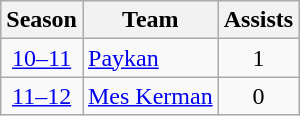<table class="wikitable" style="text-align: center;">
<tr>
<th>Season</th>
<th>Team</th>
<th>Assists</th>
</tr>
<tr>
<td><a href='#'>10–11</a></td>
<td align="left"><a href='#'>Paykan</a></td>
<td>1</td>
</tr>
<tr>
<td><a href='#'>11–12</a></td>
<td align="left"><a href='#'>Mes Kerman</a></td>
<td>0</td>
</tr>
</table>
